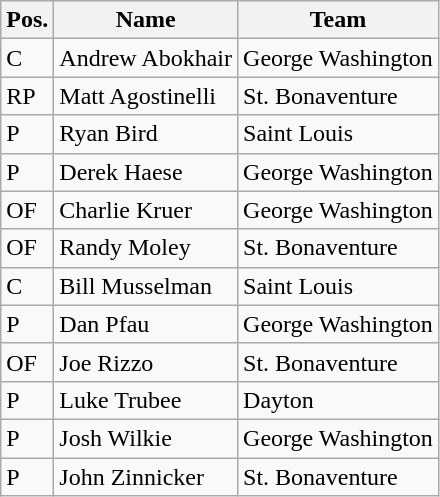<table class=wikitable>
<tr>
<th>Pos.</th>
<th>Name</th>
<th>Team</th>
</tr>
<tr>
<td>C</td>
<td>Andrew Abokhair</td>
<td>George Washington</td>
</tr>
<tr>
<td>RP</td>
<td>Matt Agostinelli</td>
<td>St. Bonaventure</td>
</tr>
<tr>
<td>P</td>
<td>Ryan Bird</td>
<td>Saint Louis</td>
</tr>
<tr>
<td>P</td>
<td>Derek Haese</td>
<td>George Washington</td>
</tr>
<tr>
<td>OF</td>
<td>Charlie Kruer</td>
<td>George Washington</td>
</tr>
<tr>
<td>OF</td>
<td>Randy Moley</td>
<td>St. Bonaventure</td>
</tr>
<tr>
<td>C</td>
<td>Bill Musselman</td>
<td>Saint Louis</td>
</tr>
<tr>
<td>P</td>
<td>Dan Pfau</td>
<td>George Washington</td>
</tr>
<tr>
<td>OF</td>
<td>Joe Rizzo</td>
<td>St. Bonaventure</td>
</tr>
<tr>
<td>P</td>
<td>Luke Trubee</td>
<td>Dayton</td>
</tr>
<tr>
<td>P</td>
<td>Josh Wilkie</td>
<td>George Washington</td>
</tr>
<tr>
<td>P</td>
<td>John Zinnicker</td>
<td>St. Bonaventure</td>
</tr>
</table>
